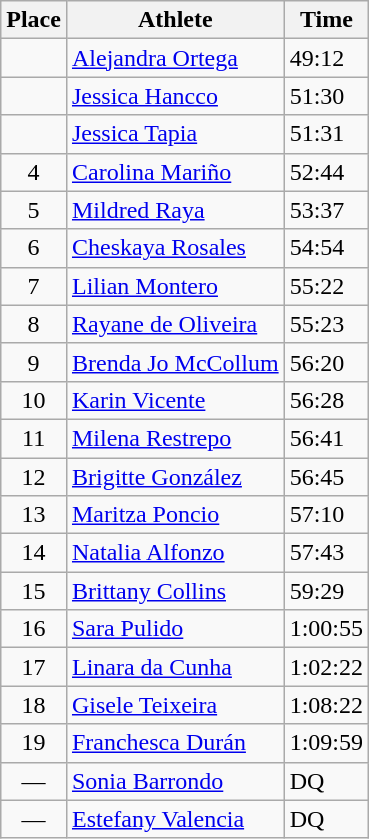<table class=wikitable>
<tr>
<th>Place</th>
<th>Athlete</th>
<th>Time</th>
</tr>
<tr>
<td align=center></td>
<td><a href='#'>Alejandra Ortega</a> </td>
<td>49:12</td>
</tr>
<tr>
<td align=center></td>
<td><a href='#'>Jessica Hancco</a> </td>
<td>51:30</td>
</tr>
<tr>
<td align=center></td>
<td><a href='#'>Jessica Tapia</a> </td>
<td>51:31</td>
</tr>
<tr>
<td align=center>4</td>
<td><a href='#'>Carolina Mariño</a> </td>
<td>52:44</td>
</tr>
<tr>
<td align=center>5</td>
<td><a href='#'>Mildred Raya</a> </td>
<td>53:37</td>
</tr>
<tr>
<td align=center>6</td>
<td><a href='#'>Cheskaya Rosales</a> </td>
<td>54:54</td>
</tr>
<tr>
<td align=center>7</td>
<td><a href='#'>Lilian Montero</a> </td>
<td>55:22</td>
</tr>
<tr>
<td align=center>8</td>
<td><a href='#'>Rayane de Oliveira</a> </td>
<td>55:23</td>
</tr>
<tr>
<td align=center>9</td>
<td><a href='#'>Brenda Jo McCollum</a> </td>
<td>56:20</td>
</tr>
<tr>
<td align=center>10</td>
<td><a href='#'>Karin Vicente</a> </td>
<td>56:28</td>
</tr>
<tr>
<td align=center>11</td>
<td><a href='#'>Milena Restrepo</a> </td>
<td>56:41</td>
</tr>
<tr>
<td align=center>12</td>
<td><a href='#'>Brigitte González</a> </td>
<td>56:45</td>
</tr>
<tr>
<td align=center>13</td>
<td><a href='#'>Maritza Poncio</a> </td>
<td>57:10</td>
</tr>
<tr>
<td align=center>14</td>
<td><a href='#'>Natalia Alfonzo</a> </td>
<td>57:43</td>
</tr>
<tr>
<td align=center>15</td>
<td><a href='#'>Brittany Collins</a> </td>
<td>59:29</td>
</tr>
<tr>
<td align=center>16</td>
<td><a href='#'>Sara Pulido</a> </td>
<td>1:00:55</td>
</tr>
<tr>
<td align=center>17</td>
<td><a href='#'>Linara da Cunha</a> </td>
<td>1:02:22</td>
</tr>
<tr>
<td align=center>18</td>
<td><a href='#'>Gisele Teixeira</a> </td>
<td>1:08:22</td>
</tr>
<tr>
<td align=center>19</td>
<td><a href='#'>Franchesca Durán</a> </td>
<td>1:09:59</td>
</tr>
<tr>
<td align=center>—</td>
<td><a href='#'>Sonia Barrondo</a> </td>
<td>DQ</td>
</tr>
<tr>
<td align=center>—</td>
<td><a href='#'>Estefany Valencia</a> </td>
<td>DQ</td>
</tr>
</table>
